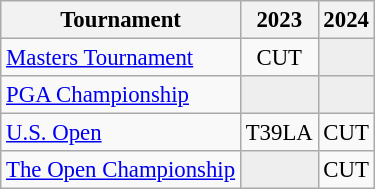<table class="wikitable" style="font-size:95%;text-align:center;">
<tr>
<th>Tournament</th>
<th>2023</th>
<th>2024</th>
</tr>
<tr>
<td align=left><a href='#'>Masters Tournament</a></td>
<td>CUT</td>
<td style="background:#eeeeee;"></td>
</tr>
<tr>
<td align=left><a href='#'>PGA Championship</a></td>
<td style="background:#eeeeee;"></td>
<td style="background:#eeeeee;"></td>
</tr>
<tr>
<td align=left><a href='#'>U.S. Open</a></td>
<td>T39<span>LA</span></td>
<td>CUT</td>
</tr>
<tr>
<td align=left><a href='#'>The Open Championship</a></td>
<td style="background:#eeeeee;"></td>
<td>CUT</td>
</tr>
</table>
